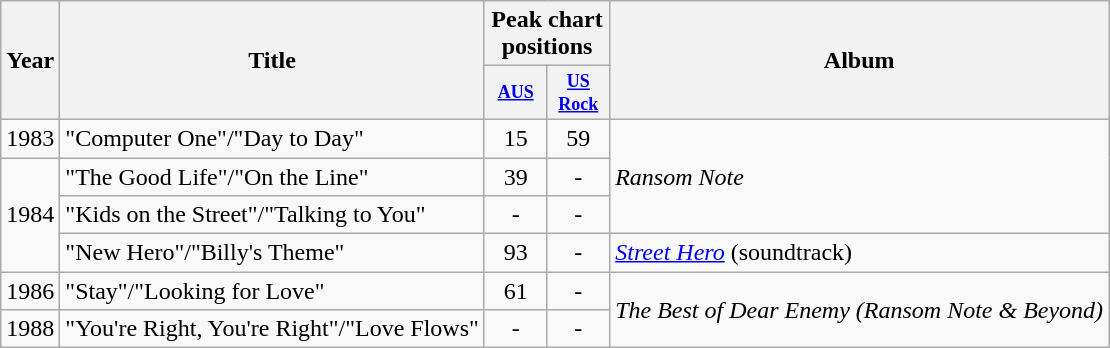<table class="wikitable plainrowheaders">
<tr>
<th rowspan="2"  width="1em">Year</th>
<th rowspan="2">Title</th>
<th colspan="2">Peak chart positions</th>
<th rowspan="2">Album</th>
</tr>
<tr>
<th style="width:3em;font-size:75%"><a href='#'>AUS</a><br></th>
<th style="width:3em;font-size:75%"><a href='#'>US Rock</a><br></th>
</tr>
<tr>
<td>1983</td>
<td>"Computer One"/"Day to Day"</td>
<td align="center">15</td>
<td align="center">59</td>
<td rowspan="3"><em>Ransom Note</em></td>
</tr>
<tr>
<td rowspan="3">1984</td>
<td>"The Good Life"/"On the Line"</td>
<td align="center">39</td>
<td align="center">-</td>
</tr>
<tr>
<td>"Kids on the Street"/"Talking to You"</td>
<td align="center">-</td>
<td align="center">-</td>
</tr>
<tr>
<td>"New Hero"/"Billy's Theme"</td>
<td align="center">93</td>
<td align="center">-</td>
<td><em><a href='#'>Street Hero</a></em> (soundtrack)</td>
</tr>
<tr>
<td>1986</td>
<td>"Stay"/"Looking for Love"</td>
<td align="center">61</td>
<td align="center">-</td>
<td rowspan="2"><em>The Best of Dear Enemy (Ransom Note & Beyond)</em></td>
</tr>
<tr>
<td>1988</td>
<td>"You're Right, You're Right"/"Love Flows"</td>
<td align="center">-</td>
<td align="center">-</td>
</tr>
</table>
